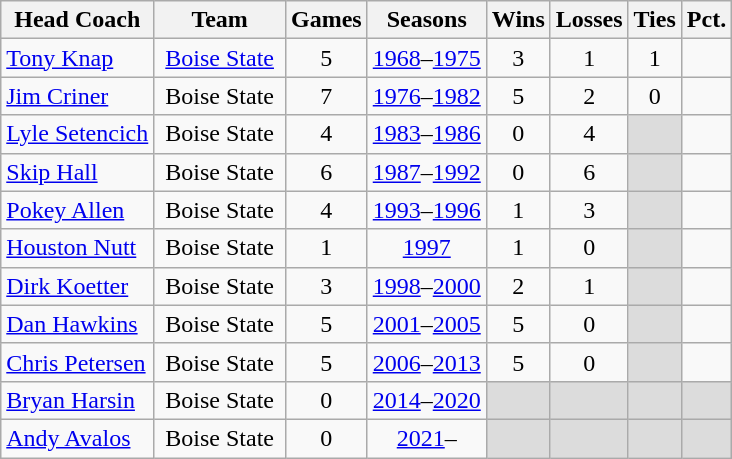<table class="sortable wikitable" style="text-align:center">
<tr>
<th>Head Coach</th>
<th>Team</th>
<th>Games</th>
<th>Seasons</th>
<th>Wins</th>
<th>Losses</th>
<th>Ties</th>
<th>Pct.</th>
</tr>
<tr>
<td align=left><a href='#'>Tony Knap</a></td>
<td><a href='#'>Boise State</a></td>
<td>5</td>
<td><a href='#'>1968</a>–<a href='#'>1975</a></td>
<td>3</td>
<td>1</td>
<td>1</td>
<td></td>
</tr>
<tr>
<td align=left><a href='#'>Jim Criner</a></td>
<td>Boise State</td>
<td>7</td>
<td><a href='#'>1976</a>–<a href='#'>1982</a></td>
<td>5</td>
<td>2</td>
<td>0</td>
<td></td>
</tr>
<tr>
<td align=left><a href='#'>Lyle Setencich</a></td>
<td>Boise State</td>
<td>4</td>
<td><a href='#'>1983</a>–<a href='#'>1986</a></td>
<td>0</td>
<td>4</td>
<td style="background:#DCDCDC;"> </td>
<td></td>
</tr>
<tr>
<td align=left><a href='#'>Skip Hall</a></td>
<td>Boise State</td>
<td>6</td>
<td><a href='#'>1987</a>–<a href='#'>1992</a></td>
<td>0</td>
<td>6</td>
<td style="background:#DCDCDC;"> </td>
<td></td>
</tr>
<tr>
<td align=left><a href='#'>Pokey Allen</a></td>
<td>Boise State</td>
<td>4</td>
<td><a href='#'>1993</a>–<a href='#'>1996</a></td>
<td>1</td>
<td>3</td>
<td style="background:#DCDCDC;"> </td>
<td></td>
</tr>
<tr>
<td align=left><a href='#'>Houston Nutt</a></td>
<td> Boise State </td>
<td>1</td>
<td><a href='#'>1997</a></td>
<td>1</td>
<td>0</td>
<td style="background:#DCDCDC;"> </td>
<td> </td>
</tr>
<tr>
<td align=left><a href='#'>Dirk Koetter</a></td>
<td>Boise State</td>
<td>3</td>
<td><a href='#'>1998</a>–<a href='#'>2000</a></td>
<td>2</td>
<td>1</td>
<td style="background:#DCDCDC;"> </td>
<td></td>
</tr>
<tr>
<td align=left><a href='#'>Dan Hawkins</a></td>
<td>Boise State</td>
<td>5</td>
<td><a href='#'>2001</a>–<a href='#'>2005</a></td>
<td>5</td>
<td>0</td>
<td style="background:#DCDCDC;"> </td>
<td> </td>
</tr>
<tr>
<td align=left><a href='#'>Chris Petersen</a></td>
<td>Boise State</td>
<td>5</td>
<td><a href='#'>2006</a>–<a href='#'>2013</a></td>
<td>5</td>
<td>0</td>
<td style="background:#DCDCDC;"> </td>
<td> </td>
</tr>
<tr>
<td align=left><a href='#'>Bryan Harsin</a></td>
<td>Boise State</td>
<td>0</td>
<td><a href='#'>2014</a>–<a href='#'>2020</a></td>
<td style="background:#DCDCDC;"> </td>
<td style="background:#DCDCDC;"> </td>
<td style="background:#DCDCDC;"> </td>
<td style="background:#DCDCDC;"> </td>
</tr>
<tr>
<td align=left><a href='#'>Andy Avalos</a></td>
<td>Boise State</td>
<td>0</td>
<td><a href='#'>2021</a>–</td>
<td style="background:#DCDCDC;"> </td>
<td style="background:#DCDCDC;"> </td>
<td style="background:#DCDCDC;"> </td>
<td style="background:#DCDCDC;"> </td>
</tr>
</table>
